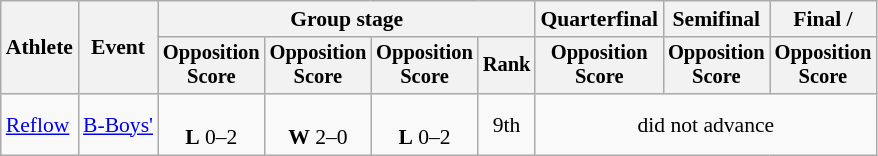<table class="wikitable" style="font-size:90%">
<tr>
<th rowspan=2>Athlete</th>
<th rowspan=2>Event</th>
<th colspan=4>Group stage</th>
<th>Quarterfinal</th>
<th>Semifinal</th>
<th>Final / </th>
</tr>
<tr style="font-size:95%">
<th>Opposition<br>Score</th>
<th>Opposition<br>Score</th>
<th>Opposition<br>Score</th>
<th>Rank</th>
<th>Opposition<br>Score</th>
<th>Opposition<br>Score</th>
<th>Opposition<br>Score</th>
</tr>
<tr align=center>
<td align=left><a href='#'>Reflow</a></td>
<td align=left><a href='#'>B-Boys'</a></td>
<td> <br> <strong>L</strong> 0–2</td>
<td> <br> <strong>W</strong> 2–0</td>
<td> <br> <strong>L</strong> 0–2</td>
<td>9th</td>
<td colspan=3>did not advance</td>
</tr>
</table>
